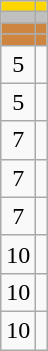<table class="wikitable">
<tr style="background:gold;">
<td align=center></td>
<td></td>
</tr>
<tr style="background:silver;">
<td align=center></td>
<td></td>
</tr>
<tr style="background:peru;">
<td align=center></td>
<td></td>
</tr>
<tr style="background:peru;">
<td align=center></td>
<td></td>
</tr>
<tr>
<td align=center>5</td>
<td></td>
</tr>
<tr>
<td align=center>5</td>
<td></td>
</tr>
<tr>
<td align=center>7</td>
<td></td>
</tr>
<tr>
<td align=center>7</td>
<td></td>
</tr>
<tr>
<td align=center>7</td>
<td></td>
</tr>
<tr>
<td align=center>10</td>
<td></td>
</tr>
<tr>
<td align=center>10</td>
<td></td>
</tr>
<tr>
<td align=center>10</td>
<td></td>
</tr>
</table>
